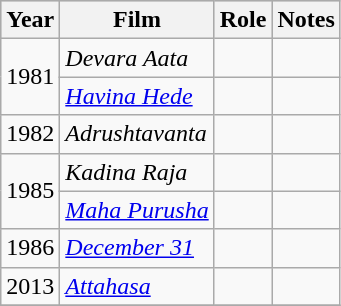<table class="wikitable sortable">
<tr style="background:#ccc; text-align:center;">
<th>Year</th>
<th>Film</th>
<th>Role</th>
<th>Notes</th>
</tr>
<tr>
<td rowspan="2">1981</td>
<td><em>Devara Aata</em></td>
<td></td>
<td></td>
</tr>
<tr>
<td><em><a href='#'>Havina Hede</a></em></td>
<td></td>
<td></td>
</tr>
<tr>
<td>1982</td>
<td><em>Adrushtavanta</em></td>
<td></td>
<td></td>
</tr>
<tr>
<td rowspan="2">1985</td>
<td><em>Kadina Raja</em></td>
<td></td>
<td></td>
</tr>
<tr>
<td><em><a href='#'>Maha Purusha</a></em></td>
<td></td>
<td></td>
</tr>
<tr>
<td>1986</td>
<td><em><a href='#'>December 31</a></em></td>
<td></td>
<td></td>
</tr>
<tr>
<td>2013</td>
<td><em><a href='#'>Attahasa</a></em></td>
<td></td>
<td></td>
</tr>
<tr>
</tr>
</table>
